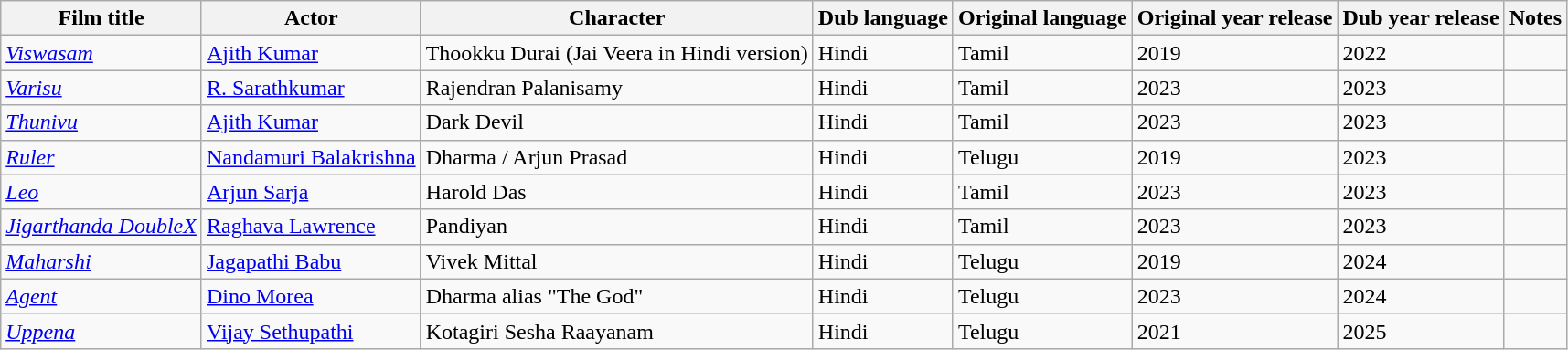<table class="wikitable sortable">
<tr>
<th>Film title</th>
<th>Actor</th>
<th>Character</th>
<th>Dub language</th>
<th>Original language</th>
<th>Original year release</th>
<th>Dub year release</th>
<th>Notes</th>
</tr>
<tr>
<td><em><a href='#'>Viswasam</a></em></td>
<td><a href='#'>Ajith Kumar</a></td>
<td>Thookku Durai (Jai Veera in Hindi version)</td>
<td>Hindi</td>
<td>Tamil</td>
<td>2019</td>
<td>2022</td>
<td></td>
</tr>
<tr>
<td><em><a href='#'>Varisu</a></em></td>
<td><a href='#'>R. Sarathkumar</a></td>
<td>Rajendran Palanisamy</td>
<td>Hindi</td>
<td>Tamil</td>
<td>2023</td>
<td>2023</td>
<td></td>
</tr>
<tr>
<td><em><a href='#'>Thunivu</a></em></td>
<td><a href='#'>Ajith Kumar</a></td>
<td>Dark Devil</td>
<td>Hindi</td>
<td>Tamil</td>
<td>2023</td>
<td>2023</td>
<td></td>
</tr>
<tr>
<td><em><a href='#'>Ruler</a></em></td>
<td><a href='#'>Nandamuri Balakrishna</a></td>
<td>Dharma / Arjun Prasad</td>
<td>Hindi</td>
<td>Telugu</td>
<td>2019</td>
<td>2023</td>
<td></td>
</tr>
<tr>
<td><em><a href='#'>Leo</a></em></td>
<td><a href='#'>Arjun Sarja</a></td>
<td>Harold Das</td>
<td>Hindi</td>
<td>Tamil</td>
<td>2023</td>
<td>2023</td>
<td></td>
</tr>
<tr>
<td><em><a href='#'>Jigarthanda DoubleX</a></em></td>
<td><a href='#'>Raghava Lawrence</a></td>
<td>Pandiyan</td>
<td>Hindi</td>
<td>Tamil</td>
<td>2023</td>
<td>2023</td>
<td></td>
</tr>
<tr>
<td><em><a href='#'>Maharshi</a></em></td>
<td><a href='#'>Jagapathi Babu</a></td>
<td>Vivek Mittal</td>
<td>Hindi</td>
<td>Telugu</td>
<td>2019</td>
<td>2024</td>
<td></td>
</tr>
<tr>
<td><a href='#'><em>Agent</em></a></td>
<td><a href='#'>Dino Morea</a></td>
<td>Dharma alias "The God"</td>
<td>Hindi</td>
<td>Telugu</td>
<td>2023</td>
<td>2024</td>
<td></td>
</tr>
<tr>
<td><em><a href='#'>Uppena</a></em></td>
<td><a href='#'>Vijay Sethupathi</a></td>
<td>Kotagiri Sesha Raayanam</td>
<td>Hindi</td>
<td>Telugu</td>
<td>2021</td>
<td>2025</td>
<td></td>
</tr>
</table>
